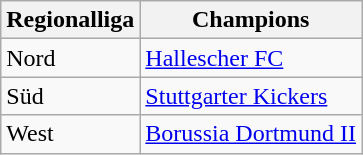<table class="wikitable">
<tr>
<th>Regionalliga</th>
<th>Champions</th>
</tr>
<tr>
<td>Nord</td>
<td><a href='#'>Hallescher FC</a></td>
</tr>
<tr>
<td>Süd</td>
<td><a href='#'>Stuttgarter Kickers</a></td>
</tr>
<tr>
<td>West</td>
<td><a href='#'>Borussia Dortmund II</a></td>
</tr>
</table>
